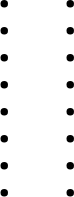<table>
<tr>
<td><br><ul><li></li><li></li><li></li><li></li><li></li><li></li><li></li><li></li></ul></td>
<td><br><ul><li></li><li></li><li></li><li></li><li></li><li></li><li></li><li></li></ul></td>
<td></td>
</tr>
</table>
